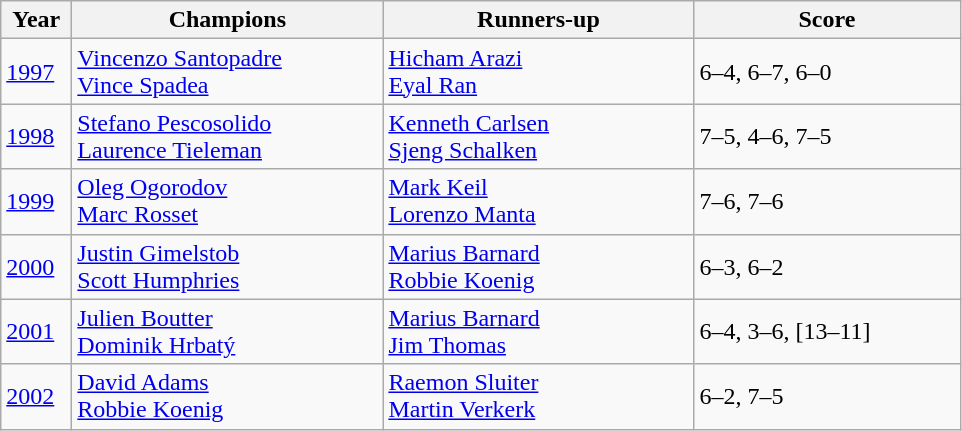<table class="wikitable">
<tr>
<th style="width:40px">Year</th>
<th style="width:200px">Champions</th>
<th style="width:200px">Runners-up</th>
<th style="width:170px" class="unsortable">Score</th>
</tr>
<tr>
<td><a href='#'>1997</a></td>
<td> <a href='#'>Vincenzo Santopadre</a><br> <a href='#'>Vince Spadea</a></td>
<td> <a href='#'>Hicham Arazi</a><br> <a href='#'>Eyal Ran</a></td>
<td>6–4, 6–7, 6–0</td>
</tr>
<tr>
<td><a href='#'>1998</a></td>
<td> <a href='#'>Stefano Pescosolido</a><br> <a href='#'>Laurence Tieleman</a></td>
<td> <a href='#'>Kenneth Carlsen</a><br> <a href='#'>Sjeng Schalken</a></td>
<td>7–5, 4–6, 7–5</td>
</tr>
<tr>
<td><a href='#'>1999</a></td>
<td> <a href='#'>Oleg Ogorodov</a><br> <a href='#'>Marc Rosset</a></td>
<td> <a href='#'>Mark Keil</a><br> <a href='#'>Lorenzo Manta</a></td>
<td>7–6, 7–6</td>
</tr>
<tr>
<td><a href='#'>2000</a></td>
<td> <a href='#'>Justin Gimelstob</a><br> <a href='#'>Scott Humphries</a></td>
<td> <a href='#'>Marius Barnard</a><br> <a href='#'>Robbie Koenig</a></td>
<td>6–3, 6–2</td>
</tr>
<tr>
<td><a href='#'>2001</a></td>
<td> <a href='#'>Julien Boutter</a><br> <a href='#'>Dominik Hrbatý</a></td>
<td> <a href='#'>Marius Barnard</a><br> <a href='#'>Jim Thomas</a></td>
<td>6–4, 3–6, [13–11]</td>
</tr>
<tr>
<td><a href='#'>2002</a></td>
<td> <a href='#'>David Adams</a><br> <a href='#'>Robbie Koenig</a></td>
<td> <a href='#'>Raemon Sluiter</a><br> <a href='#'>Martin Verkerk</a></td>
<td>6–2, 7–5</td>
</tr>
</table>
